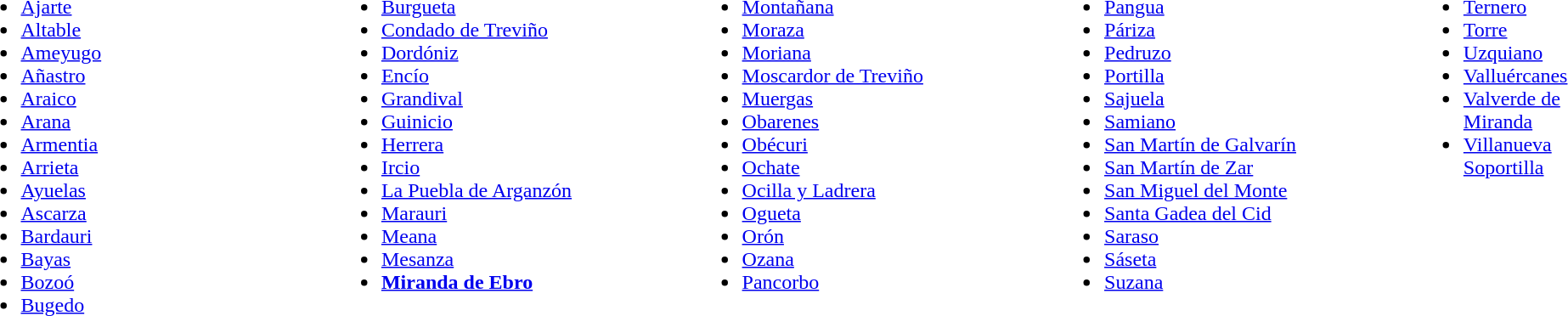<table width=100%>
<tr valign ="top">
<td width=25%><br><ul><li><a href='#'>Ajarte</a></li><li><a href='#'>Altable</a></li><li><a href='#'>Ameyugo</a></li><li><a href='#'>Añastro</a></li><li><a href='#'>Araico</a></li><li><a href='#'>Arana</a></li><li><a href='#'>Armentia</a></li><li><a href='#'>Arrieta</a></li><li><a href='#'>Ayuelas</a></li><li><a href='#'>Ascarza</a></li><li><a href='#'>Bardauri</a></li><li><a href='#'>Bayas</a></li><li><a href='#'>Bozoó</a></li><li><a href='#'>Bugedo</a></li></ul></td>
<td width=25%><br><ul><li><a href='#'>Burgueta</a></li><li><a href='#'>Condado de Treviño</a></li><li><a href='#'>Dordóniz</a></li><li><a href='#'>Encío</a></li><li><a href='#'>Grandival</a></li><li><a href='#'>Guinicio</a></li><li><a href='#'>Herrera</a></li><li><a href='#'>Ircio</a></li><li><a href='#'>La Puebla de Arganzón</a></li><li><a href='#'>Marauri</a></li><li><a href='#'>Meana</a></li><li><a href='#'>Mesanza</a></li><li><strong><a href='#'>Miranda de Ebro</a></strong></li></ul></td>
<td width=25%><br><ul><li><a href='#'>Montañana</a></li><li><a href='#'>Moraza</a></li><li><a href='#'>Moriana</a></li><li><a href='#'>Moscardor de Treviño</a></li><li><a href='#'>Muergas</a></li><li><a href='#'>Obarenes</a></li><li><a href='#'>Obécuri</a></li><li><a href='#'>Ochate</a></li><li><a href='#'>Ocilla y Ladrera</a></li><li><a href='#'>Ogueta</a></li><li><a href='#'>Orón</a></li><li><a href='#'>Ozana</a></li><li><a href='#'>Pancorbo</a></li></ul></td>
<td width=25%><br><ul><li><a href='#'>Pangua</a></li><li><a href='#'>Páriza</a></li><li><a href='#'>Pedruzo</a></li><li><a href='#'>Portilla</a></li><li><a href='#'>Sajuela</a></li><li><a href='#'>Samiano</a></li><li><a href='#'>San Martín de Galvarín</a></li><li><a href='#'>San Martín de Zar</a></li><li><a href='#'>San Miguel del Monte</a></li><li><a href='#'>Santa Gadea del Cid</a></li><li><a href='#'>Saraso</a></li><li><a href='#'>Sáseta</a></li><li><a href='#'>Suzana</a></li></ul></td>
<td width=25%><br><ul><li><a href='#'>Ternero</a></li><li><a href='#'>Torre</a></li><li><a href='#'>Uzquiano</a></li><li><a href='#'>Valluércanes</a></li><li><a href='#'>Valverde de Miranda</a></li><li><a href='#'>Villanueva Soportilla</a></li></ul></td>
<td width=25%></td>
</tr>
</table>
